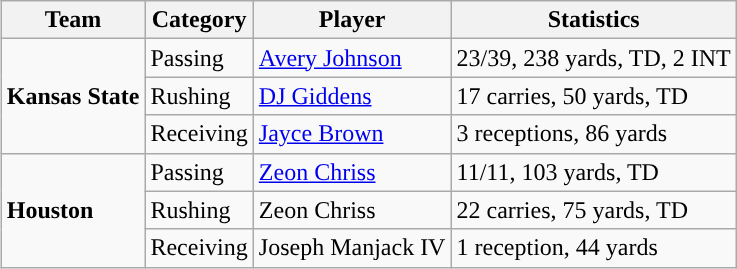<table class="wikitable" style="float: right;">
<tr>
<th>Team</th>
<th>Category</th>
<th>Player</th>
<th>Statistics</th>
</tr>
<tr>
<td rowspan=3><strong>Kansas State</strong></td>
<td>Passing</td>
<td><a href='#'>Avery Johnson</a></td>
<td>23/39, 238 yards, TD, 2 INT</td>
</tr>
<tr>
<td>Rushing</td>
<td><a href='#'>DJ Giddens</a></td>
<td>17 carries, 50 yards, TD</td>
</tr>
<tr>
<td>Receiving</td>
<td><a href='#'>Jayce Brown</a></td>
<td>3 receptions, 86 yards</td>
</tr>
<tr>
<td rowspan=3><strong>Houston</strong></td>
<td>Passing</td>
<td><a href='#'>Zeon Chriss</a></td>
<td>11/11, 103 yards, TD</td>
</tr>
<tr>
<td>Rushing</td>
<td>Zeon Chriss</td>
<td>22 carries, 75 yards, TD</td>
</tr>
<tr>
<td>Receiving</td>
<td>Joseph Manjack IV</td>
<td>1 reception, 44 yards</td>
</tr>
</table>
